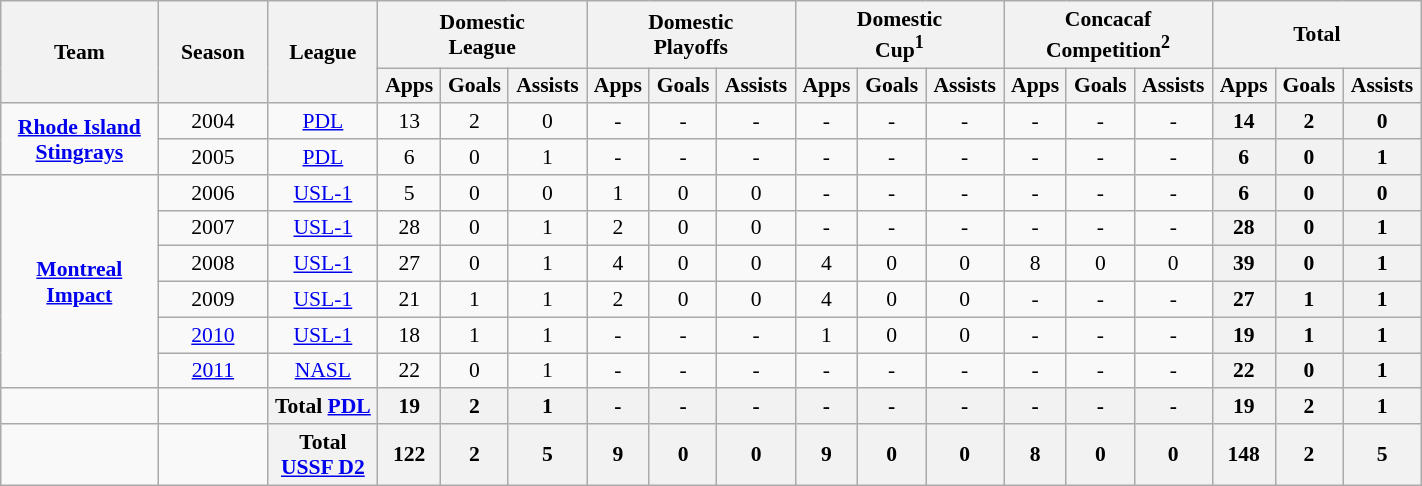<table class="wikitable" style=font-size:90% text-align: center width=75%>
<tr>
<th rowspan=2 width=10%><strong>Team</strong></th>
<th rowspan=2 width=7%><strong>Season</strong></th>
<th rowspan=2 width=7%><strong>League</strong></th>
<th colspan=3 width=10%>Domestic<br>League</th>
<th colspan=3 width=10%>Domestic<br>Playoffs</th>
<th colspan=3 width=10%>Domestic<br>Cup<sup>1</sup></th>
<th colspan=3 width=10%>Concacaf<br>Competition<sup>2</sup></th>
<th colspan=3 width=10%>Total</th>
</tr>
<tr>
<th align=center><strong>Apps</strong></th>
<th align=center><strong>Goals</strong></th>
<th align=center><strong>Assists</strong></th>
<th align=center><strong>Apps</strong></th>
<th align=center><strong>Goals</strong></th>
<th align=center><strong>Assists</strong></th>
<th align=center><strong>Apps</strong></th>
<th align=center><strong>Goals</strong></th>
<th align=center><strong>Assists</strong></th>
<th align=center><strong>Apps</strong></th>
<th align=center><strong>Goals</strong></th>
<th align=center><strong>Assists</strong></th>
<th align=center><strong>Apps</strong></th>
<th align=center><strong>Goals</strong></th>
<th align=center><strong>Assists</strong></th>
</tr>
<tr>
<td rowspan=2 align=center><strong><a href='#'>Rhode Island Stingrays</a></strong></td>
<td align=center>2004</td>
<td align=center><a href='#'>PDL</a></td>
<td align=center>13</td>
<td align=center>2</td>
<td align=center>0</td>
<td align=center>-</td>
<td align=center>-</td>
<td align=center>-</td>
<td align=center>-</td>
<td align=center>-</td>
<td align=center>-</td>
<td align=center>-</td>
<td align=center>-</td>
<td align=center>-</td>
<th align=center><strong>14</strong></th>
<th align=center><strong>2</strong></th>
<th align=center><strong>0</strong></th>
</tr>
<tr>
<td align=center>2005</td>
<td align=center><a href='#'>PDL</a></td>
<td align=center>6</td>
<td align=center>0</td>
<td align=center>1</td>
<td align=center>-</td>
<td align=center>-</td>
<td align=center>-</td>
<td align=center>-</td>
<td align=center>-</td>
<td align=center>-</td>
<td align=center>-</td>
<td align=center>-</td>
<td align=center>-</td>
<th align=center><strong>6</strong></th>
<th align=center><strong>0</strong></th>
<th align=center><strong>1</strong></th>
</tr>
<tr>
<td rowspan=6 align=center><strong><a href='#'>Montreal Impact</a></strong></td>
<td align=center>2006</td>
<td align=center><a href='#'>USL-1</a></td>
<td align=center>5</td>
<td align=center>0</td>
<td align=center>0</td>
<td align=center>1</td>
<td align=center>0</td>
<td align=center>0</td>
<td align=center>-</td>
<td align=center>-</td>
<td align=center>-</td>
<td align=center>-</td>
<td align=center>-</td>
<td align=center>-</td>
<th align=center><strong>6</strong></th>
<th align=center><strong>0</strong></th>
<th align=center><strong>0</strong></th>
</tr>
<tr>
<td align=center>2007</td>
<td align=center><a href='#'>USL-1</a></td>
<td align=center>28</td>
<td align=center>0</td>
<td align=center>1</td>
<td align=center>2</td>
<td align=center>0</td>
<td align=center>0</td>
<td align=center>-</td>
<td align=center>-</td>
<td align=center>-</td>
<td align=center>-</td>
<td align=center>-</td>
<td align=center>-</td>
<th align=center><strong>28</strong></th>
<th align=center><strong>0</strong></th>
<th align=center><strong>1</strong></th>
</tr>
<tr>
<td align=center>2008</td>
<td align=center><a href='#'>USL-1</a></td>
<td align=center>27</td>
<td align=center>0</td>
<td align=center>1</td>
<td align=center>4</td>
<td align=center>0</td>
<td align=center>0</td>
<td align=center>4</td>
<td align=center>0</td>
<td align=center>0</td>
<td align=center>8</td>
<td align=center>0</td>
<td align=center>0</td>
<th align=center><strong>39</strong></th>
<th align=center><strong>0</strong></th>
<th align=center><strong>1</strong></th>
</tr>
<tr>
<td align=center>2009</td>
<td align=center><a href='#'>USL-1</a></td>
<td align=center>21</td>
<td align=center>1</td>
<td align=center>1</td>
<td align=center>2</td>
<td align=center>0</td>
<td align=center>0</td>
<td align=center>4</td>
<td align=center>0</td>
<td align=center>0</td>
<td align=center>-</td>
<td align=center>-</td>
<td align=center>-</td>
<th align=center><strong>27</strong></th>
<th align=center><strong>1</strong></th>
<th align=center><strong>1</strong></th>
</tr>
<tr>
<td align=center><a href='#'>2010</a></td>
<td align=center><a href='#'>USL-1</a></td>
<td align=center>18</td>
<td align=center>1</td>
<td align=center>1</td>
<td align=center>-</td>
<td align=center>-</td>
<td align=center>-</td>
<td align=center>1</td>
<td align=center>0</td>
<td align=center>0</td>
<td align=center>-</td>
<td align=center>-</td>
<td align=center>-</td>
<th align=center><strong>19</strong></th>
<th align=center><strong>1</strong></th>
<th align=center><strong>1</strong></th>
</tr>
<tr>
<td align=center><a href='#'>2011</a></td>
<td align=center><a href='#'>NASL</a></td>
<td align=center>22</td>
<td align=center>0</td>
<td align=center>1</td>
<td align=center>-</td>
<td align=center>-</td>
<td align=center>-</td>
<td align=center>-</td>
<td align=center>-</td>
<td align=center>-</td>
<td align=center>-</td>
<td align=center>-</td>
<td align=center>-</td>
<th align=center><strong>22</strong></th>
<th align=center><strong>0</strong></th>
<th align=center><strong>1</strong></th>
</tr>
<tr>
<td></td>
<td></td>
<th>Total <a href='#'>PDL</a></th>
<th>19</th>
<th>2</th>
<th>1</th>
<th>-</th>
<th>-</th>
<th>-</th>
<th>-</th>
<th>-</th>
<th>-</th>
<th>-</th>
<th>-</th>
<th>-</th>
<th>19</th>
<th>2</th>
<th>1</th>
</tr>
<tr>
<td></td>
<td></td>
<th>Total <a href='#'>USSF D2</a></th>
<th>122</th>
<th>2</th>
<th>5</th>
<th>9</th>
<th>0</th>
<th>0</th>
<th>9</th>
<th>0</th>
<th>0</th>
<th>8</th>
<th>0</th>
<th>0</th>
<th>148</th>
<th>2</th>
<th>5</th>
</tr>
</table>
